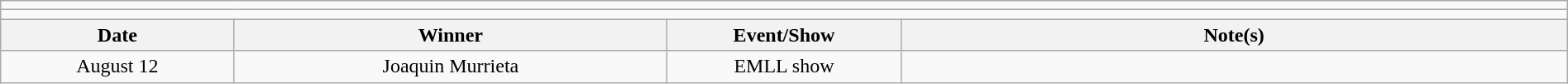<table class="wikitable" style="text-align:center; width:100%;">
<tr>
<td colspan=5></td>
</tr>
<tr>
<td colspan=5><strong></strong></td>
</tr>
<tr>
<th width=14%>Date</th>
<th width=26%>Winner</th>
<th width=14%>Event/Show</th>
<th width=40%>Note(s)</th>
</tr>
<tr>
<td>August 12</td>
<td>Joaquin Murrieta</td>
<td>EMLL show</td>
<td align=left></td>
</tr>
</table>
